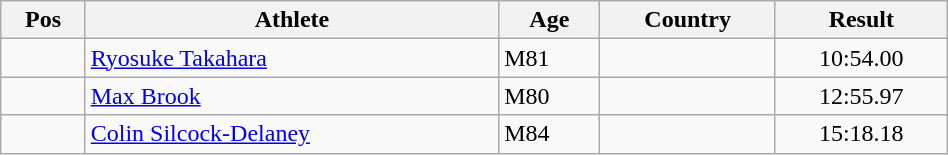<table class="wikitable"  style="text-align:center; width:50%;">
<tr>
<th>Pos</th>
<th>Athlete</th>
<th>Age</th>
<th>Country</th>
<th>Result</th>
</tr>
<tr>
<td align=center></td>
<td align=left><a href='#'>Ryosuke Takahara</a></td>
<td align=left>M81</td>
<td align=left></td>
<td>10:54.00</td>
</tr>
<tr>
<td align=center></td>
<td align=left><a href='#'>Max Brook</a></td>
<td align=left>M80</td>
<td align=left></td>
<td>12:55.97</td>
</tr>
<tr>
<td align=center></td>
<td align=left><a href='#'>Colin Silcock-Delaney</a></td>
<td align=left>M84</td>
<td align=left></td>
<td>15:18.18</td>
</tr>
</table>
